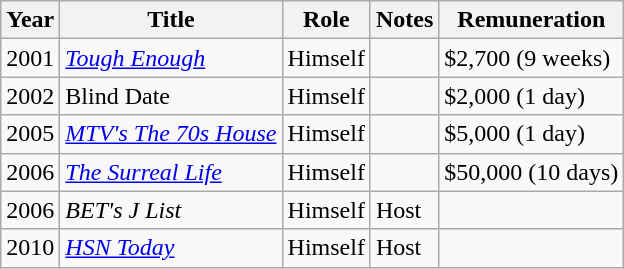<table class="wikitable sortable">
<tr>
<th>Year</th>
<th>Title</th>
<th>Role</th>
<th class="unsortable">Notes</th>
<th class="unsortable">Remuneration</th>
</tr>
<tr>
<td>2001</td>
<td><em><a href='#'>Tough Enough</a></em></td>
<td>Himself</td>
<td></td>
<td>$2,700 (9 weeks) </td>
</tr>
<tr>
<td>2002</td>
<td>Blind Date</td>
<td>Himself</td>
<td></td>
<td>$2,000 (1 day) </td>
</tr>
<tr>
<td>2005</td>
<td><em><a href='#'>MTV's The 70s House</a></em></td>
<td>Himself</td>
<td></td>
<td>$5,000 (1 day) </td>
</tr>
<tr>
<td>2006</td>
<td><em><a href='#'>The Surreal Life</a></em></td>
<td>Himself</td>
<td></td>
<td>$50,000 (10 days) </td>
</tr>
<tr>
<td>2006</td>
<td><em>BET's J List</em></td>
<td>Himself</td>
<td>Host</td>
<td></td>
</tr>
<tr>
<td>2010</td>
<td><em><a href='#'>HSN Today</a></em></td>
<td>Himself</td>
<td>Host</td>
<td></td>
</tr>
</table>
